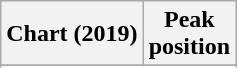<table class="wikitable sortable plainrowheaders" style="text-align:center">
<tr>
<th scope="col">Chart (2019)</th>
<th scope="col">Peak<br>position</th>
</tr>
<tr>
</tr>
<tr>
</tr>
</table>
